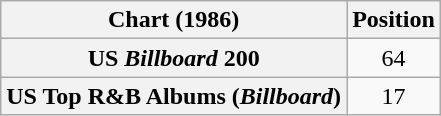<table class="wikitable sortable plainrowheaders" style="text-align:center">
<tr>
<th scope="col">Chart (1986)</th>
<th scope="col">Position</th>
</tr>
<tr>
<th scope="row">US <em>Billboard</em> 200</th>
<td>64</td>
</tr>
<tr>
<th scope="row">US Top R&B Albums (<em>Billboard</em>)</th>
<td>17</td>
</tr>
</table>
